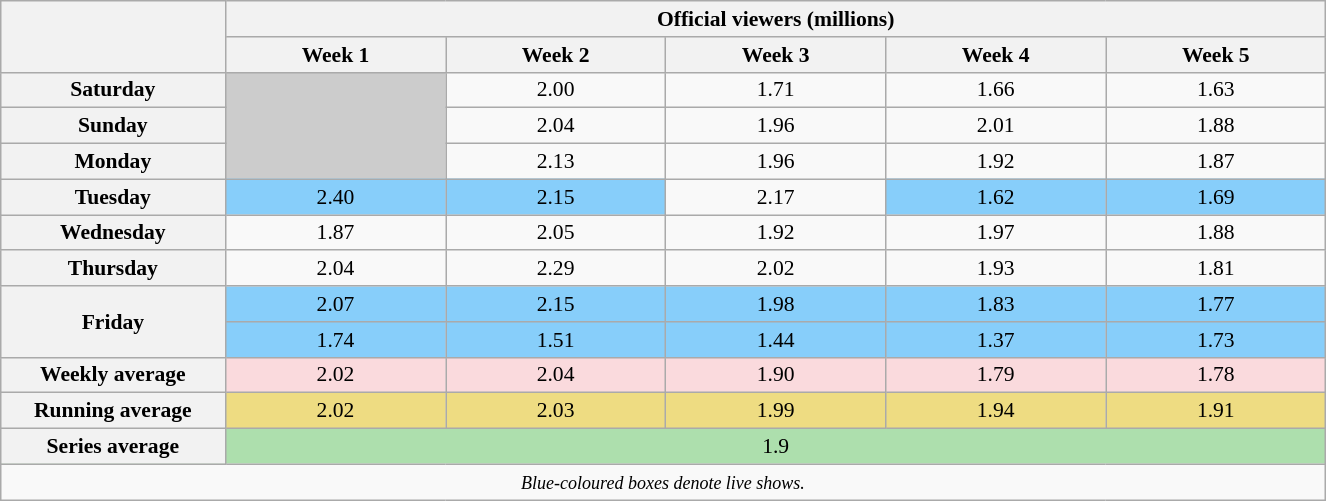<table class="wikitable" style="font-size:90%; text-align:center; width: 70%; margin-left: auto; margin-right: auto;">
<tr>
<th scope="col" rowspan="2" style="width:17%;"></th>
<th scope=col colspan=5>Official viewers (millions)</th>
</tr>
<tr>
<th>Week 1</th>
<th>Week 2</th>
<th>Week 3</th>
<th>Week 4</th>
<th>Week 5</th>
</tr>
<tr>
<th>Saturday</th>
<td style="background:#ccc;" rowspan="3"></td>
<td>2.00</td>
<td>1.71</td>
<td>1.66</td>
<td>1.63</td>
</tr>
<tr>
<th>Sunday</th>
<td>2.04</td>
<td>1.96</td>
<td>2.01</td>
<td>1.88</td>
</tr>
<tr>
<th>Monday</th>
<td>2.13</td>
<td>1.96</td>
<td>1.92</td>
<td>1.87</td>
</tr>
<tr>
<th>Tuesday</th>
<td style="background:#87CEFA;">2.40</td>
<td style="background:#87CEFA;">2.15</td>
<td>2.17</td>
<td style="background:#87CEFA;">1.62</td>
<td style="background:#87CEFA;">1.69</td>
</tr>
<tr>
<th>Wednesday</th>
<td>1.87</td>
<td>2.05</td>
<td>1.92</td>
<td>1.97</td>
<td>1.88</td>
</tr>
<tr>
<th>Thursday</th>
<td>2.04</td>
<td>2.29</td>
<td>2.02</td>
<td>1.93</td>
<td>1.81</td>
</tr>
<tr>
<th rowspan="2">Friday</th>
<td style="background:#87CEFA;">2.07</td>
<td style="background:#87CEFA;">2.15</td>
<td style="background:#87CEFA;">1.98</td>
<td style="background:#87CEFA;">1.83</td>
<td style="background:#87CEFA;">1.77</td>
</tr>
<tr>
<td style="background:#87CEFA;">1.74</td>
<td style="background:#87CEFA;">1.51</td>
<td style="background:#87CEFA;">1.44</td>
<td style="background:#87CEFA;">1.37</td>
<td style="background:#87CEFA;">1.73</td>
</tr>
<tr style="background:#FADADD;" |>
<th>Weekly average</th>
<td>2.02</td>
<td>2.04</td>
<td>1.90</td>
<td>1.79</td>
<td>1.78</td>
</tr>
<tr style="background:#EEDC82;" |>
<th>Running average</th>
<td>2.02</td>
<td>2.03</td>
<td>1.99</td>
<td>1.94</td>
<td>1.91</td>
</tr>
<tr style="background:#ADDFAD;" |>
<th>Series average</th>
<td colspan="5">1.9</td>
</tr>
<tr>
<td colspan=6><small><em>Blue-coloured boxes denote live shows.</em></small></td>
</tr>
</table>
